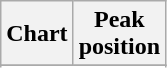<table class="wikitable plainrowheaders">
<tr>
<th>Chart</th>
<th>Peak<br>position</th>
</tr>
<tr>
</tr>
<tr>
</tr>
</table>
